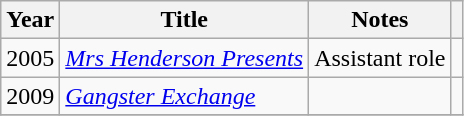<table class="wikitable plainrowheaders">
<tr>
<th scope="col">Year</th>
<th scope="col">Title</th>
<th scope="col">Notes</th>
<th scope="col"></th>
</tr>
<tr>
<td>2005</td>
<td><em><a href='#'>Mrs Henderson Presents</a></em></td>
<td>Assistant role</td>
<td></td>
</tr>
<tr>
<td>2009</td>
<td><em><a href='#'>Gangster Exchange</a></em></td>
<td></td>
<td></td>
</tr>
<tr>
</tr>
</table>
